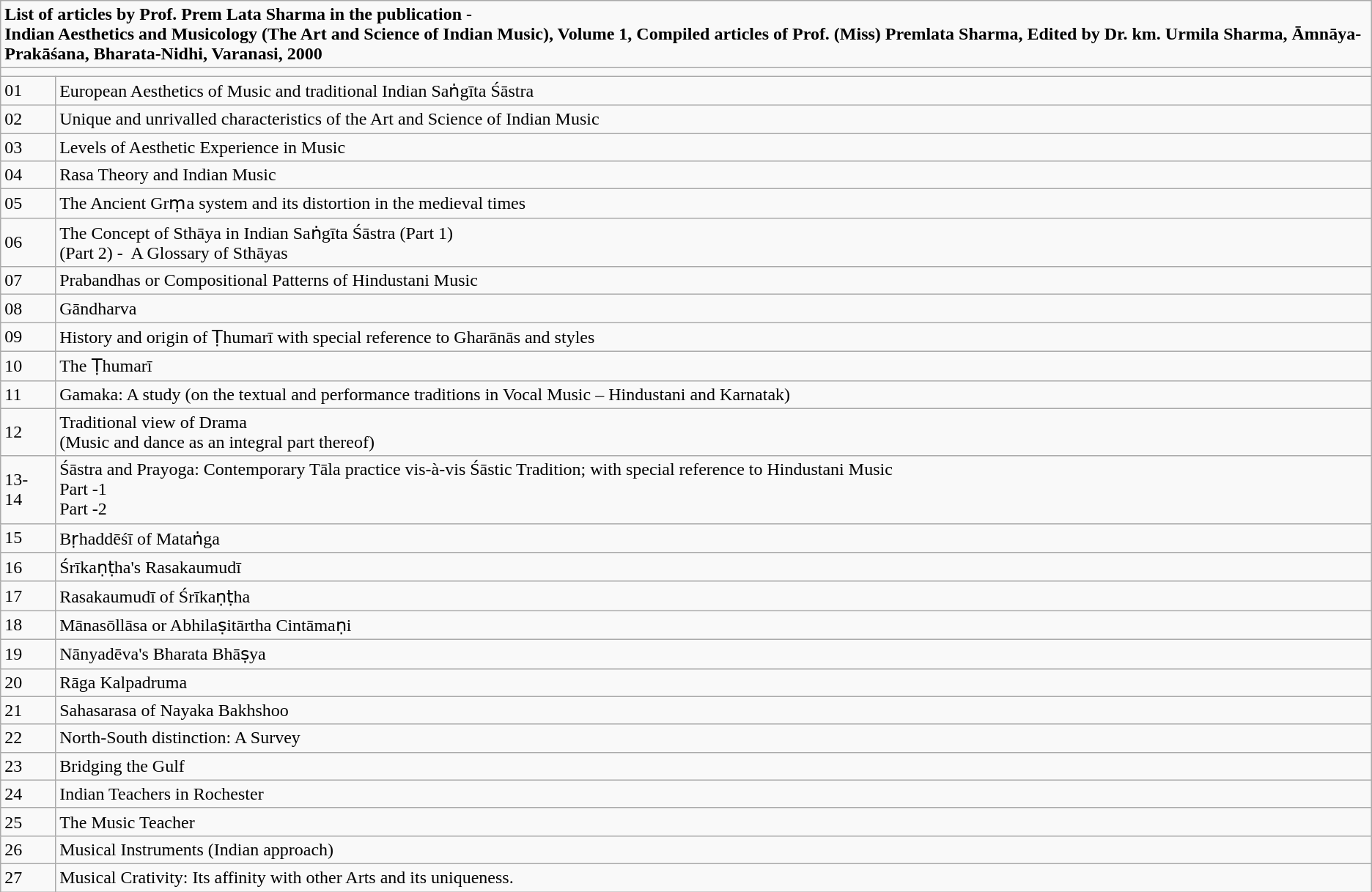<table class="wikitable">
<tr>
<td colspan="2"><strong>List of articles by Prof. Prem Lata Sharma in the publication -</strong><br><strong>Indian Aesthetics and Musicology (The Art and Science of Indian Music), Volume 1, Compiled articles of Prof. (Miss) Premlata Sharma, Edited by Dr. km. Urmila Sharma, Āmnāya-Prakāśana, Bharata-Nidhi, Varanasi, 2000</strong><br></td>
</tr>
<tr>
<td colspan="2"></td>
</tr>
<tr>
<td>01</td>
<td>European Aesthetics of Music and traditional Indian Saṅgīta Śāstra</td>
</tr>
<tr>
<td>02</td>
<td>Unique and unrivalled characteristics of the Art and Science of Indian Music</td>
</tr>
<tr>
<td>03</td>
<td>Levels of Aesthetic Experience in Music</td>
</tr>
<tr>
<td>04</td>
<td>Rasa Theory and Indian Music</td>
</tr>
<tr>
<td>05</td>
<td>The Ancient Grṃa system and its distortion in the medieval times</td>
</tr>
<tr>
<td>06</td>
<td>The Concept of Sthāya in Indian Saṅgīta Śāstra (Part 1)<br>(Part 2) -  A Glossary of Sthāyas</td>
</tr>
<tr>
<td>07</td>
<td>Prabandhas or Compositional Patterns of Hindustani Music</td>
</tr>
<tr>
<td>08</td>
<td>Gāndharva</td>
</tr>
<tr>
<td>09</td>
<td>History and origin of Ṭhumarī with special reference to Gharānās and styles</td>
</tr>
<tr>
<td>10</td>
<td>The Ṭhumarī</td>
</tr>
<tr>
<td>11</td>
<td>Gamaka: A study (on the textual and performance traditions in Vocal Music – Hindustani and Karnatak)</td>
</tr>
<tr>
<td>12</td>
<td>Traditional view of Drama<br>(Music and dance as an integral part thereof)</td>
</tr>
<tr>
<td>13-<br>14</td>
<td>Śāstra and Prayoga:  Contemporary Tāla practice vis-à-vis Śāstic Tradition; with special reference to Hindustani Music<br>Part -1<br>Part -2</td>
</tr>
<tr>
<td>15</td>
<td>Bṛhaddēśī of Mataṅga</td>
</tr>
<tr>
<td>16</td>
<td>Śrīkaṇṭha's Rasakaumudī</td>
</tr>
<tr>
<td>17</td>
<td>Rasakaumudī of Śrīkaṇṭha</td>
</tr>
<tr>
<td>18</td>
<td>Mānasōllāsa or Abhilaṣitārtha Cintāmaṇi</td>
</tr>
<tr>
<td>19</td>
<td>Nānyadēva's Bharata Bhāṣya</td>
</tr>
<tr>
<td>20</td>
<td>Rāga Kalpadruma</td>
</tr>
<tr>
<td>21</td>
<td>Sahasarasa of Nayaka Bakhshoo</td>
</tr>
<tr>
<td>22</td>
<td>North-South distinction: A Survey</td>
</tr>
<tr>
<td>23</td>
<td>Bridging the Gulf</td>
</tr>
<tr>
<td>24</td>
<td>Indian Teachers in Rochester</td>
</tr>
<tr>
<td>25</td>
<td>The Music Teacher</td>
</tr>
<tr>
<td>26</td>
<td>Musical Instruments (Indian approach)</td>
</tr>
<tr>
<td>27</td>
<td>Musical Crativity: Its affinity with other Arts and its uniqueness.</td>
</tr>
</table>
